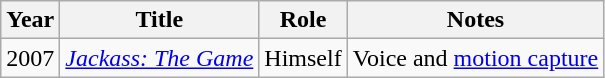<table class="wikitable sortable">
<tr>
<th>Year</th>
<th>Title</th>
<th>Role</th>
<th class="unsortable">Notes</th>
</tr>
<tr>
<td>2007</td>
<td><em><a href='#'>Jackass: The Game</a></em></td>
<td>Himself</td>
<td>Voice and <a href='#'>motion capture</a></td>
</tr>
</table>
